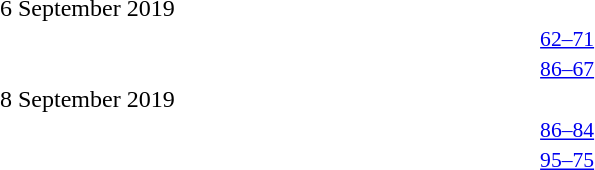<table style="width:100%;" cellspacing="1">
<tr>
<th width=25%></th>
<th width=2%></th>
<th width=6%></th>
<th width=2%></th>
<th width=25%></th>
</tr>
<tr>
<td>6 September 2019</td>
</tr>
<tr style=font-size:90%>
<td align=right></td>
<td></td>
<td align=center><a href='#'>62–71</a></td>
<td></td>
<td></td>
<td></td>
</tr>
<tr style=font-size:90%>
<td align=right></td>
<td></td>
<td align=center><a href='#'>86–67</a></td>
<td></td>
<td></td>
<td></td>
</tr>
<tr>
<td>8 September 2019</td>
</tr>
<tr style=font-size:90%>
<td align=right></td>
<td></td>
<td align=center><a href='#'>86–84</a></td>
<td></td>
<td></td>
<td></td>
</tr>
<tr style=font-size:90%>
<td align=right></td>
<td></td>
<td align=center><a href='#'>95–75</a></td>
<td></td>
<td></td>
<td></td>
</tr>
</table>
